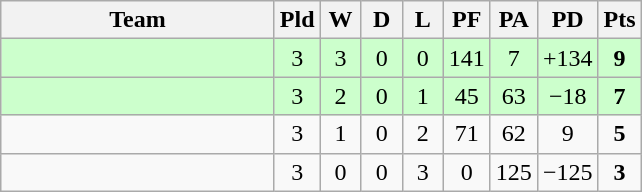<table class="wikitable" style="text-align:center">
<tr>
<th width=175>Team</th>
<th style="width:20px;" abbr="Played">Pld</th>
<th style="width:20px;" abbr="Won">W</th>
<th style="width:20px;" abbr="Drawn">D</th>
<th style="width:20px;" abbr="Lost">L</th>
<th style="width:20px;" abbr="Points for">PF</th>
<th style="width:20px;" abbr="Points against">PA</th>
<th style="width:25px;" abbr="Points difference">PD</th>
<th style="width:20px;" abbr="Points">Pts</th>
</tr>
<tr style="background:#cfc;">
<td align=left></td>
<td>3</td>
<td>3</td>
<td>0</td>
<td>0</td>
<td>141</td>
<td>7</td>
<td>+134</td>
<td><strong>9</strong></td>
</tr>
<tr style="background:#cfc;">
<td align=left></td>
<td>3</td>
<td>2</td>
<td>0</td>
<td>1</td>
<td>45</td>
<td>63</td>
<td>−18</td>
<td><strong>7</strong></td>
</tr>
<tr>
<td align=left></td>
<td>3</td>
<td>1</td>
<td>0</td>
<td>2</td>
<td>71</td>
<td>62</td>
<td>9</td>
<td><strong>5</strong></td>
</tr>
<tr>
<td align=left></td>
<td>3</td>
<td>0</td>
<td>0</td>
<td>3</td>
<td>0</td>
<td>125</td>
<td>−125</td>
<td><strong>3</strong></td>
</tr>
</table>
